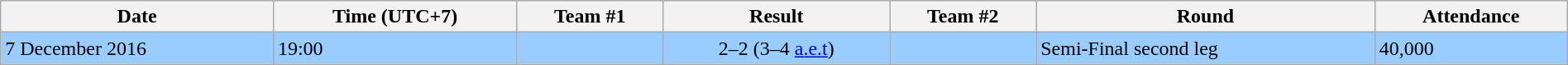<table class="wikitable" style="text-align:left; width:100%;">
<tr>
<th>Date</th>
<th>Time (UTC+7)</th>
<th>Team #1</th>
<th>Result</th>
<th>Team #2</th>
<th>Round</th>
<th>Attendance</th>
</tr>
<tr bgcolor=#9acdff>
<td>7 December 2016</td>
<td>19:00</td>
<td></td>
<td style="text-align:center;">2–2 (3–4 <a href='#'>a.e.t</a>)</td>
<td></td>
<td>Semi-Final second leg</td>
<td>40,000</td>
</tr>
</table>
